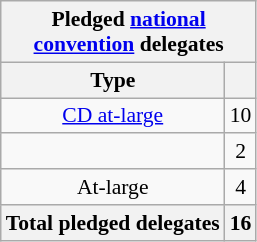<table class="wikitable sortable" style="font-size:90%;text-align:center;float:none;padding:5px;">
<tr>
<th colspan="2">Pledged <a href='#'>national<br>convention</a> delegates</th>
</tr>
<tr>
<th>Type</th>
<th></th>
</tr>
<tr>
<td><a href='#'>CD at-large</a></td>
<td>10</td>
</tr>
<tr>
<td></td>
<td>2</td>
</tr>
<tr>
<td>At-large</td>
<td>4</td>
</tr>
<tr>
<th>Total pledged delegates</th>
<th>16</th>
</tr>
</table>
